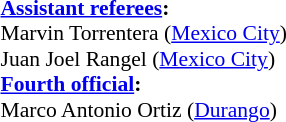<table width=100% style="font-size:90%">
<tr>
<td><br><strong><a href='#'>Assistant referees</a>:</strong>
<br>Marvin Torrentera (<a href='#'>Mexico City</a>)
<br>Juan Joel Rangel (<a href='#'>Mexico City</a>)
<br><strong><a href='#'>Fourth official</a>:</strong>
<br>Marco Antonio Ortiz (<a href='#'>Durango</a>)</td>
</tr>
</table>
